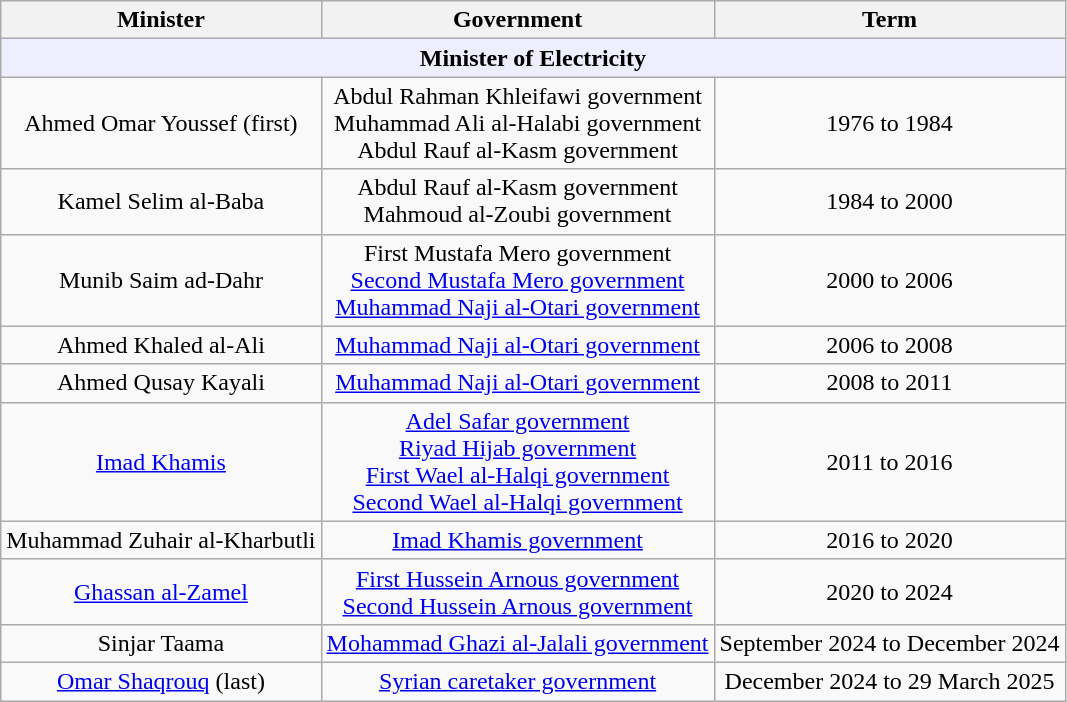<table class="wikitable" style="text-align:center;">
<tr>
<th>Minister</th>
<th>Government</th>
<th>Term</th>
</tr>
<tr>
<th style="background:#EEEEFF" colspan="6">Minister of Electricity</th>
</tr>
<tr>
<td>Ahmed Omar Youssef (first)</td>
<td>Abdul Rahman Khleifawi government<br>Muhammad Ali al-Halabi government<br>Abdul Rauf al-Kasm government</td>
<td>1976 to 1984</td>
</tr>
<tr>
<td>Kamel Selim al-Baba</td>
<td>Abdul Rauf al-Kasm government<br>Mahmoud al-Zoubi government</td>
<td>1984 to 2000</td>
</tr>
<tr>
<td>Munib Saim ad-Dahr</td>
<td>First Mustafa Mero government<br><a href='#'>Second Mustafa Mero government</a><br><a href='#'>Muhammad Naji al-Otari government</a></td>
<td>2000 to 2006</td>
</tr>
<tr>
<td>Ahmed Khaled al-Ali</td>
<td><a href='#'>Muhammad Naji al-Otari government</a></td>
<td>2006 to 2008</td>
</tr>
<tr>
<td>Ahmed Qusay Kayali</td>
<td><a href='#'>Muhammad Naji al-Otari government</a></td>
<td>2008 to 2011</td>
</tr>
<tr>
<td><a href='#'>Imad Khamis</a></td>
<td><a href='#'>Adel Safar government</a><br><a href='#'>Riyad Hijab government</a><br><a href='#'>First Wael al-Halqi government</a><br><a href='#'>Second Wael al-Halqi government</a></td>
<td>2011 to 2016</td>
</tr>
<tr>
<td>Muhammad Zuhair al-Kharbutli</td>
<td><a href='#'>Imad Khamis government</a></td>
<td>2016 to 2020</td>
</tr>
<tr>
<td><a href='#'>Ghassan al-Zamel</a></td>
<td><a href='#'>First Hussein Arnous government</a><br><a href='#'>Second Hussein Arnous government</a></td>
<td>2020 to 2024</td>
</tr>
<tr>
<td>Sinjar Taama</td>
<td><a href='#'>Mohammad Ghazi al-Jalali government</a></td>
<td>September 2024 to December 2024</td>
</tr>
<tr>
<td><a href='#'>Omar Shaqrouq</a> (last)</td>
<td><a href='#'>Syrian caretaker government</a></td>
<td>December 2024 to 29 March 2025</td>
</tr>
</table>
